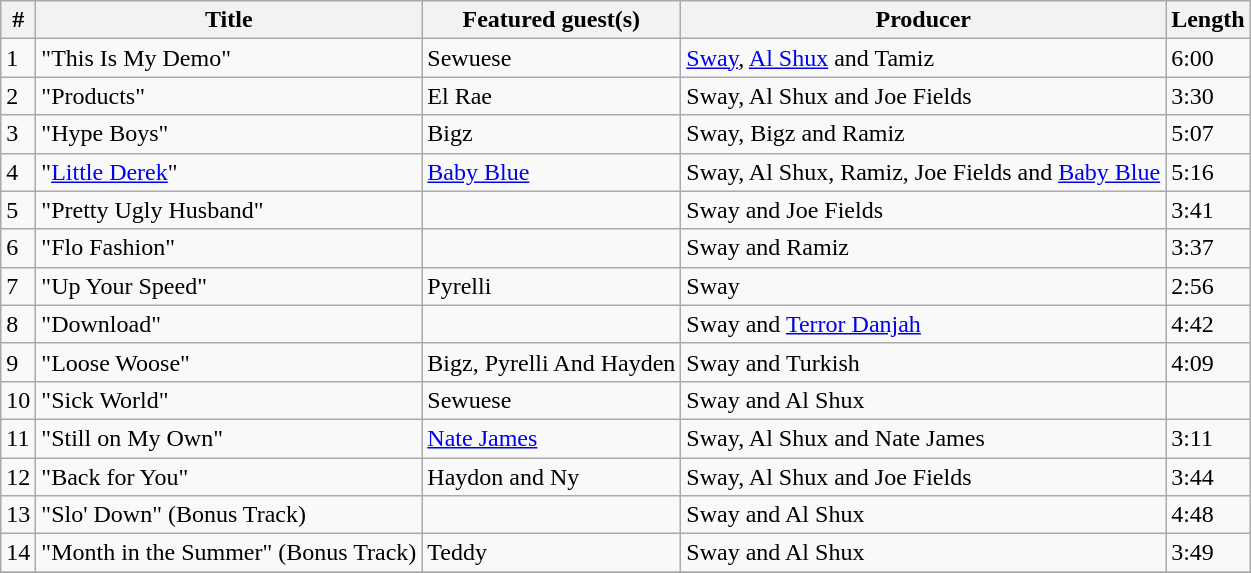<table class="wikitable">
<tr>
<th align="center">#</th>
<th align="center">Title</th>
<th align="center">Featured guest(s)</th>
<th align="center">Producer</th>
<th align="center">Length</th>
</tr>
<tr>
<td>1</td>
<td>"This Is My Demo"</td>
<td>Sewuese</td>
<td><a href='#'>Sway</a>, <a href='#'>Al Shux</a> and Tamiz</td>
<td>6:00</td>
</tr>
<tr>
<td>2</td>
<td>"Products"</td>
<td>El Rae</td>
<td>Sway, Al Shux and Joe Fields</td>
<td>3:30</td>
</tr>
<tr>
<td>3</td>
<td>"Hype Boys"</td>
<td>Bigz</td>
<td>Sway, Bigz and Ramiz</td>
<td>5:07</td>
</tr>
<tr>
<td>4</td>
<td>"<a href='#'>Little Derek</a>"</td>
<td><a href='#'>Baby Blue</a></td>
<td>Sway, Al Shux, Ramiz, Joe Fields and <a href='#'>Baby Blue</a></td>
<td>5:16</td>
</tr>
<tr>
<td>5</td>
<td>"Pretty Ugly Husband"</td>
<td></td>
<td>Sway and Joe Fields</td>
<td>3:41</td>
</tr>
<tr>
<td>6</td>
<td>"Flo Fashion"</td>
<td></td>
<td>Sway and Ramiz</td>
<td>3:37</td>
</tr>
<tr>
<td>7</td>
<td>"Up Your Speed"</td>
<td>Pyrelli</td>
<td>Sway</td>
<td>2:56</td>
</tr>
<tr>
<td>8</td>
<td>"Download"</td>
<td></td>
<td>Sway and <a href='#'>Terror Danjah</a></td>
<td>4:42</td>
</tr>
<tr>
<td>9</td>
<td>"Loose Woose"</td>
<td>Bigz, Pyrelli And Hayden</td>
<td>Sway and Turkish</td>
<td>4:09</td>
</tr>
<tr>
<td>10</td>
<td>"Sick World"</td>
<td>Sewuese</td>
<td>Sway and Al Shux</td>
</tr>
<tr>
<td>11</td>
<td>"Still on My Own"</td>
<td><a href='#'>Nate James</a></td>
<td>Sway, Al Shux and Nate James</td>
<td>3:11</td>
</tr>
<tr>
<td>12</td>
<td>"Back for You"</td>
<td>Haydon and Ny</td>
<td>Sway, Al Shux and Joe Fields</td>
<td>3:44</td>
</tr>
<tr>
<td>13</td>
<td>"Slo' Down" (Bonus Track)</td>
<td></td>
<td>Sway and Al Shux</td>
<td>4:48</td>
</tr>
<tr>
<td>14</td>
<td>"Month in the Summer" (Bonus Track)</td>
<td>Teddy</td>
<td>Sway and Al Shux</td>
<td>3:49</td>
</tr>
<tr>
</tr>
</table>
